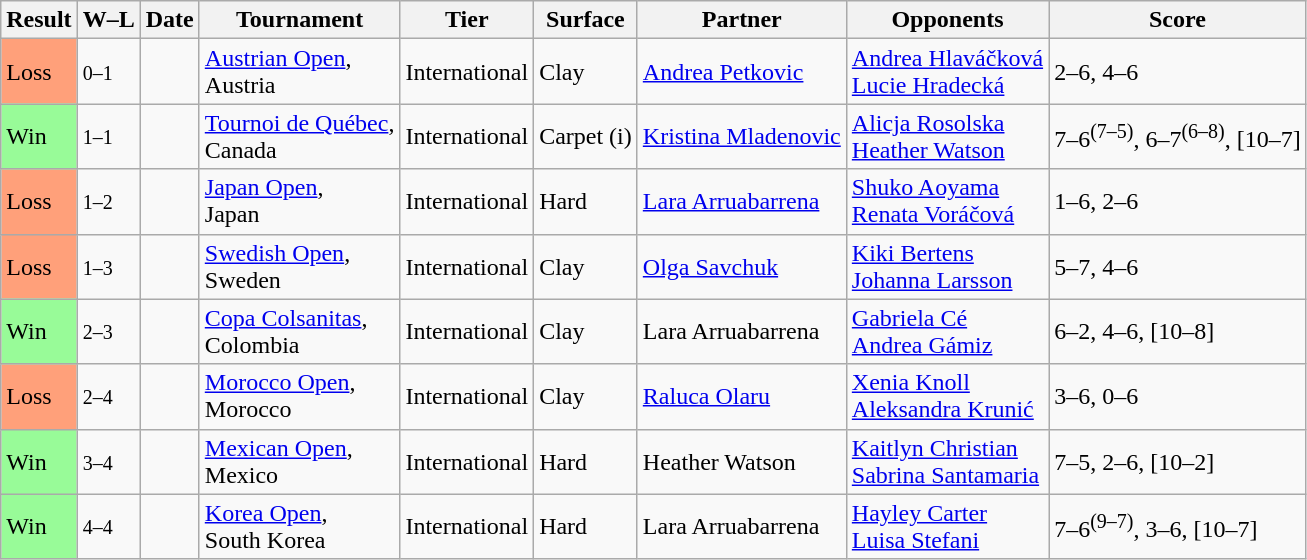<table class="sortable wikitable nowrap">
<tr>
<th>Result</th>
<th class="unsortable">W–L</th>
<th>Date</th>
<th>Tournament</th>
<th>Tier</th>
<th>Surface</th>
<th>Partner</th>
<th>Opponents</th>
<th class="unsortable">Score</th>
</tr>
<tr>
<td style="background:#ffa07a;">Loss</td>
<td><small>0–1</small></td>
<td><a href='#'></a></td>
<td><a href='#'>Austrian Open</a>, <br> Austria</td>
<td>International</td>
<td>Clay</td>
<td> <a href='#'>Andrea Petkovic</a></td>
<td> <a href='#'>Andrea Hlaváčková</a> <br>  <a href='#'>Lucie Hradecká</a></td>
<td>2–6, 4–6</td>
</tr>
<tr>
<td style="background:#98fb98;">Win</td>
<td><small>1–1</small></td>
<td><a href='#'></a></td>
<td><a href='#'>Tournoi de Québec</a>, <br> Canada</td>
<td>International</td>
<td>Carpet (i)</td>
<td> <a href='#'>Kristina Mladenovic</a></td>
<td> <a href='#'>Alicja Rosolska</a> <br>  <a href='#'>Heather Watson</a></td>
<td>7–6<sup>(7–5)</sup>, 6–7<sup>(6–8)</sup>, [10–7]</td>
</tr>
<tr>
<td style="background:#ffa07a;">Loss</td>
<td><small>1–2</small></td>
<td><a href='#'></a></td>
<td><a href='#'>Japan Open</a>, <br> Japan</td>
<td>International</td>
<td>Hard</td>
<td> <a href='#'>Lara Arruabarrena</a></td>
<td> <a href='#'>Shuko Aoyama</a> <br>  <a href='#'>Renata Voráčová</a></td>
<td>1–6, 2–6</td>
</tr>
<tr>
<td style="background:#ffa07a;">Loss</td>
<td><small>1–3</small></td>
<td><a href='#'></a></td>
<td><a href='#'>Swedish Open</a>, <br> Sweden</td>
<td>International</td>
<td>Clay</td>
<td> <a href='#'>Olga Savchuk</a></td>
<td> <a href='#'>Kiki Bertens</a> <br>  <a href='#'>Johanna Larsson</a></td>
<td>5–7, 4–6</td>
</tr>
<tr>
<td style="background:#98fb98;">Win</td>
<td><small>2–3</small></td>
<td><a href='#'></a></td>
<td><a href='#'>Copa Colsanitas</a>, <br> Colombia</td>
<td>International</td>
<td>Clay</td>
<td> Lara Arruabarrena</td>
<td> <a href='#'>Gabriela Cé</a> <br>  <a href='#'>Andrea Gámiz</a></td>
<td>6–2, 4–6, [10–8]</td>
</tr>
<tr>
<td style="background:#ffa07a;">Loss</td>
<td><small>2–4</small></td>
<td><a href='#'></a></td>
<td><a href='#'>Morocco Open</a>, <br> Morocco</td>
<td>International</td>
<td>Clay</td>
<td> <a href='#'>Raluca Olaru</a></td>
<td> <a href='#'>Xenia Knoll</a> <br>  <a href='#'>Aleksandra Krunić</a></td>
<td>3–6, 0–6</td>
</tr>
<tr>
<td style="background:#98fb98;">Win</td>
<td><small>3–4</small></td>
<td><a href='#'></a></td>
<td><a href='#'>Mexican Open</a>, <br> Mexico</td>
<td>International</td>
<td>Hard</td>
<td> Heather Watson</td>
<td> <a href='#'>Kaitlyn Christian</a> <br>  <a href='#'>Sabrina Santamaria</a></td>
<td>7–5, 2–6, [10–2]</td>
</tr>
<tr>
<td style="background:#98fb98;">Win</td>
<td><small>4–4</small></td>
<td><a href='#'></a></td>
<td><a href='#'>Korea Open</a>, <br> South Korea</td>
<td>International</td>
<td>Hard</td>
<td> Lara Arruabarrena</td>
<td> <a href='#'>Hayley Carter</a> <br>  <a href='#'>Luisa Stefani</a></td>
<td>7–6<sup>(9–7)</sup>, 3–6, [10–7]</td>
</tr>
</table>
